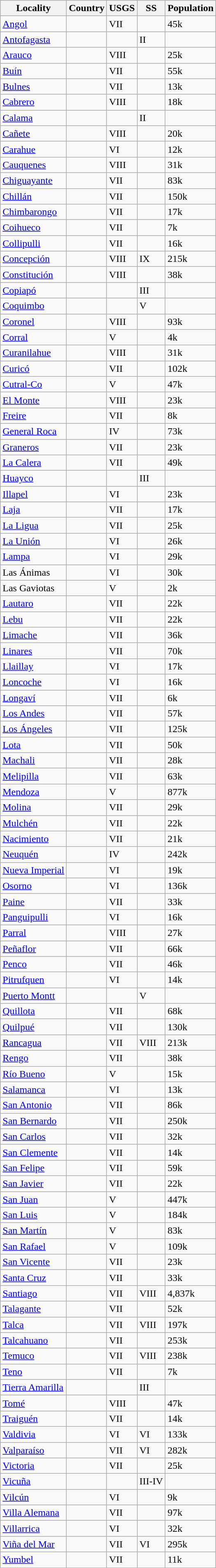<table class="wikitable sortable">
<tr>
<th>Locality</th>
<th>Country</th>
<th>USGS</th>
<th>SS</th>
<th>Population</th>
</tr>
<tr>
<td><a href='#'>Angol</a></td>
<td></td>
<td>VII</td>
<td></td>
<td>45k</td>
</tr>
<tr>
<td><a href='#'>Antofagasta</a></td>
<td></td>
<td></td>
<td>II</td>
<td></td>
</tr>
<tr>
<td><a href='#'>Arauco</a></td>
<td></td>
<td>VIII</td>
<td></td>
<td>25k</td>
</tr>
<tr>
<td><a href='#'>Buín</a></td>
<td></td>
<td>VII</td>
<td></td>
<td>55k</td>
</tr>
<tr>
<td><a href='#'>Bulnes</a></td>
<td></td>
<td>VII</td>
<td></td>
<td>13k</td>
</tr>
<tr>
<td><a href='#'>Cabrero</a></td>
<td></td>
<td>VIII</td>
<td></td>
<td>18k</td>
</tr>
<tr>
<td><a href='#'>Calama</a></td>
<td></td>
<td></td>
<td>II</td>
<td></td>
</tr>
<tr>
<td><a href='#'>Cañete</a></td>
<td></td>
<td>VIII</td>
<td></td>
<td>20k</td>
</tr>
<tr>
<td><a href='#'>Carahue</a></td>
<td></td>
<td>VI</td>
<td></td>
<td>12k</td>
</tr>
<tr>
<td><a href='#'>Cauquenes</a></td>
<td></td>
<td>VIII</td>
<td></td>
<td>31k</td>
</tr>
<tr>
<td><a href='#'>Chiguayante</a></td>
<td></td>
<td>VII</td>
<td></td>
<td>83k</td>
</tr>
<tr>
<td><a href='#'>Chillán</a></td>
<td></td>
<td>VII</td>
<td></td>
<td>150k</td>
</tr>
<tr>
<td><a href='#'>Chimbarongo</a></td>
<td></td>
<td>VII</td>
<td></td>
<td>17k</td>
</tr>
<tr>
<td><a href='#'>Coihueco</a></td>
<td></td>
<td>VII</td>
<td></td>
<td>7k</td>
</tr>
<tr>
<td><a href='#'>Collipulli</a></td>
<td></td>
<td>VII</td>
<td></td>
<td>16k</td>
</tr>
<tr>
<td><a href='#'>Concepción</a></td>
<td></td>
<td>VIII</td>
<td>IX</td>
<td>215k</td>
</tr>
<tr>
<td><a href='#'>Constitución</a></td>
<td></td>
<td>VIII</td>
<td></td>
<td>38k</td>
</tr>
<tr>
<td><a href='#'>Copiapó</a></td>
<td></td>
<td></td>
<td>III</td>
<td></td>
</tr>
<tr>
<td><a href='#'>Coquimbo</a></td>
<td></td>
<td></td>
<td>V</td>
<td></td>
</tr>
<tr>
<td><a href='#'>Coronel</a></td>
<td></td>
<td>VIII</td>
<td></td>
<td>93k</td>
</tr>
<tr>
<td><a href='#'>Corral</a></td>
<td></td>
<td>V</td>
<td></td>
<td>4k</td>
</tr>
<tr>
<td><a href='#'>Curanilahue</a></td>
<td></td>
<td>VIII</td>
<td></td>
<td>31k</td>
</tr>
<tr>
<td><a href='#'>Curicó</a></td>
<td></td>
<td>VII</td>
<td></td>
<td>102k</td>
</tr>
<tr>
<td><a href='#'>Cutral-Co</a></td>
<td></td>
<td>V</td>
<td></td>
<td>47k</td>
</tr>
<tr>
<td><a href='#'>El Monte</a></td>
<td></td>
<td>VIII</td>
<td></td>
<td>23k</td>
</tr>
<tr>
<td><a href='#'>Freire</a></td>
<td></td>
<td>VII</td>
<td></td>
<td>8k</td>
</tr>
<tr>
<td><a href='#'>General Roca</a></td>
<td></td>
<td>IV</td>
<td></td>
<td>73k</td>
</tr>
<tr>
<td><a href='#'>Graneros</a></td>
<td></td>
<td>VII</td>
<td></td>
<td>23k</td>
</tr>
<tr>
<td><a href='#'>La Calera</a></td>
<td></td>
<td>VII</td>
<td></td>
<td>49k</td>
</tr>
<tr>
<td><a href='#'>Huayco</a></td>
<td></td>
<td></td>
<td>III</td>
<td></td>
</tr>
<tr>
<td><a href='#'>Illapel</a></td>
<td></td>
<td>VI</td>
<td></td>
<td>23k</td>
</tr>
<tr>
<td><a href='#'>Laja</a></td>
<td></td>
<td>VII</td>
<td></td>
<td>17k</td>
</tr>
<tr>
<td><a href='#'>La Ligua</a></td>
<td></td>
<td>VII</td>
<td></td>
<td>25k</td>
</tr>
<tr>
<td><a href='#'>La Unión</a></td>
<td></td>
<td>VI</td>
<td></td>
<td>26k</td>
</tr>
<tr>
<td><a href='#'>Lampa</a></td>
<td></td>
<td>VI</td>
<td></td>
<td>29k</td>
</tr>
<tr>
<td>Las Ánimas</td>
<td></td>
<td>VI</td>
<td></td>
<td>30k</td>
</tr>
<tr>
<td>Las Gaviotas</td>
<td></td>
<td>V</td>
<td></td>
<td>2k</td>
</tr>
<tr>
<td><a href='#'>Lautaro</a></td>
<td></td>
<td>VII</td>
<td></td>
<td>22k</td>
</tr>
<tr>
<td><a href='#'>Lebu</a></td>
<td></td>
<td>VII</td>
<td></td>
<td>22k</td>
</tr>
<tr>
<td><a href='#'>Limache</a></td>
<td></td>
<td>VII</td>
<td></td>
<td>36k</td>
</tr>
<tr>
<td><a href='#'>Linares</a></td>
<td></td>
<td>VII</td>
<td></td>
<td>70k</td>
</tr>
<tr>
<td><a href='#'>Llaillay</a></td>
<td></td>
<td>VI</td>
<td></td>
<td>17k</td>
</tr>
<tr>
<td><a href='#'>Loncoche</a></td>
<td></td>
<td>VI</td>
<td></td>
<td>16k</td>
</tr>
<tr>
<td><a href='#'>Longaví</a></td>
<td></td>
<td>VII</td>
<td></td>
<td>6k</td>
</tr>
<tr>
<td><a href='#'>Los Andes</a></td>
<td></td>
<td>VII</td>
<td></td>
<td>57k</td>
</tr>
<tr>
<td><a href='#'>Los Ángeles</a></td>
<td></td>
<td>VII</td>
<td></td>
<td>125k</td>
</tr>
<tr>
<td><a href='#'>Lota</a></td>
<td></td>
<td>VII</td>
<td></td>
<td>50k</td>
</tr>
<tr>
<td><a href='#'>Machali</a></td>
<td></td>
<td>VII</td>
<td></td>
<td>28k</td>
</tr>
<tr>
<td><a href='#'>Melipilla</a></td>
<td></td>
<td>VII</td>
<td></td>
<td>63k</td>
</tr>
<tr>
<td><a href='#'>Mendoza</a></td>
<td></td>
<td>V</td>
<td></td>
<td>877k</td>
</tr>
<tr>
<td><a href='#'>Molina</a></td>
<td></td>
<td>VII</td>
<td></td>
<td>29k</td>
</tr>
<tr>
<td><a href='#'>Mulchén</a></td>
<td></td>
<td>VII</td>
<td></td>
<td>22k</td>
</tr>
<tr>
<td><a href='#'>Nacimiento</a></td>
<td></td>
<td>VII</td>
<td></td>
<td>21k</td>
</tr>
<tr>
<td><a href='#'>Neuquén</a></td>
<td></td>
<td>IV</td>
<td></td>
<td>242k</td>
</tr>
<tr>
<td><a href='#'>Nueva Imperial</a></td>
<td></td>
<td>VI</td>
<td></td>
<td>19k</td>
</tr>
<tr>
<td><a href='#'>Osorno</a></td>
<td></td>
<td>VI</td>
<td></td>
<td>136k</td>
</tr>
<tr>
<td><a href='#'>Paine</a></td>
<td></td>
<td>VII</td>
<td></td>
<td>33k</td>
</tr>
<tr>
<td><a href='#'>Panguipulli</a></td>
<td></td>
<td>VI</td>
<td></td>
<td>16k</td>
</tr>
<tr>
<td><a href='#'>Parral</a></td>
<td></td>
<td>VIII</td>
<td></td>
<td>27k</td>
</tr>
<tr>
<td><a href='#'>Peñaflor</a></td>
<td></td>
<td>VII</td>
<td></td>
<td>66k</td>
</tr>
<tr>
<td><a href='#'>Penco</a></td>
<td></td>
<td>VII</td>
<td></td>
<td>46k</td>
</tr>
<tr>
<td><a href='#'>Pitrufquen</a></td>
<td></td>
<td>VI</td>
<td></td>
<td>14k</td>
</tr>
<tr>
<td><a href='#'>Puerto Montt</a></td>
<td></td>
<td></td>
<td>V</td>
<td></td>
</tr>
<tr>
<td><a href='#'>Quillota</a></td>
<td></td>
<td>VII</td>
<td></td>
<td>68k</td>
</tr>
<tr>
<td><a href='#'>Quilpué</a></td>
<td></td>
<td>VII</td>
<td></td>
<td>130k</td>
</tr>
<tr>
<td><a href='#'>Rancagua</a></td>
<td></td>
<td>VII</td>
<td>VIII</td>
<td>213k</td>
</tr>
<tr>
<td><a href='#'>Rengo</a></td>
<td></td>
<td>VII</td>
<td></td>
<td>38k</td>
</tr>
<tr>
<td><a href='#'>Río Bueno</a></td>
<td></td>
<td>V</td>
<td></td>
<td>15k</td>
</tr>
<tr>
<td><a href='#'>Salamanca</a></td>
<td></td>
<td>VI</td>
<td></td>
<td>13k</td>
</tr>
<tr>
<td><a href='#'>San Antonio</a></td>
<td></td>
<td>VII</td>
<td></td>
<td>86k</td>
</tr>
<tr>
<td><a href='#'>San Bernardo</a></td>
<td></td>
<td>VII</td>
<td></td>
<td>250k</td>
</tr>
<tr>
<td><a href='#'>San Carlos</a></td>
<td></td>
<td>VII</td>
<td></td>
<td>32k</td>
</tr>
<tr>
<td><a href='#'>San Clemente</a></td>
<td></td>
<td>VII</td>
<td></td>
<td>14k</td>
</tr>
<tr>
<td><a href='#'>San Felipe</a></td>
<td></td>
<td>VII</td>
<td></td>
<td>59k</td>
</tr>
<tr>
<td><a href='#'>San Javier</a></td>
<td></td>
<td>VII</td>
<td></td>
<td>22k</td>
</tr>
<tr>
<td><a href='#'>San Juan</a></td>
<td></td>
<td>V</td>
<td></td>
<td>447k</td>
</tr>
<tr>
<td><a href='#'>San Luis</a></td>
<td></td>
<td>V</td>
<td></td>
<td>184k</td>
</tr>
<tr>
<td><a href='#'>San Martín</a></td>
<td></td>
<td>V</td>
<td></td>
<td>83k</td>
</tr>
<tr>
<td><a href='#'>San Rafael</a></td>
<td></td>
<td>V</td>
<td></td>
<td>109k</td>
</tr>
<tr>
<td><a href='#'>San Vicente</a></td>
<td></td>
<td>VII</td>
<td></td>
<td>23k</td>
</tr>
<tr>
<td><a href='#'>Santa Cruz</a></td>
<td></td>
<td>VII</td>
<td></td>
<td>33k</td>
</tr>
<tr>
<td><a href='#'>Santiago</a></td>
<td></td>
<td>VII</td>
<td>VIII</td>
<td>4,837k</td>
</tr>
<tr>
<td><a href='#'>Talagante</a></td>
<td></td>
<td>VII</td>
<td></td>
<td>52k</td>
</tr>
<tr>
<td><a href='#'>Talca</a></td>
<td></td>
<td>VII</td>
<td>VIII</td>
<td>197k</td>
</tr>
<tr>
<td><a href='#'>Talcahuano</a></td>
<td></td>
<td>VII</td>
<td></td>
<td>253k</td>
</tr>
<tr>
<td><a href='#'>Temuco</a></td>
<td></td>
<td>VII</td>
<td>VIII</td>
<td>238k</td>
</tr>
<tr>
<td><a href='#'>Teno</a></td>
<td></td>
<td>VII</td>
<td></td>
<td>7k</td>
</tr>
<tr>
<td><a href='#'>Tierra Amarilla</a></td>
<td></td>
<td></td>
<td>III</td>
<td></td>
</tr>
<tr>
<td><a href='#'>Tomé</a></td>
<td></td>
<td>VIII</td>
<td></td>
<td>47k</td>
</tr>
<tr>
<td><a href='#'>Traiguén</a></td>
<td></td>
<td>VII</td>
<td></td>
<td>14k</td>
</tr>
<tr>
<td><a href='#'>Valdivia</a></td>
<td></td>
<td>VI</td>
<td>VI</td>
<td>133k</td>
</tr>
<tr>
<td><a href='#'>Valparaíso</a></td>
<td></td>
<td>VII</td>
<td>VI</td>
<td>282k</td>
</tr>
<tr>
<td><a href='#'>Victoria</a></td>
<td></td>
<td>VII</td>
<td></td>
<td>25k</td>
</tr>
<tr>
<td><a href='#'>Vicuña</a></td>
<td></td>
<td></td>
<td>III-IV</td>
<td></td>
</tr>
<tr>
<td><a href='#'>Vilcún</a></td>
<td></td>
<td>VI</td>
<td></td>
<td>9k</td>
</tr>
<tr>
<td><a href='#'>Villa Alemana</a></td>
<td></td>
<td>VII</td>
<td></td>
<td>97k</td>
</tr>
<tr>
<td><a href='#'>Villarrica</a></td>
<td></td>
<td>VI</td>
<td></td>
<td>32k</td>
</tr>
<tr>
<td><a href='#'>Viña del Mar</a></td>
<td></td>
<td>VII</td>
<td>VI</td>
<td>295k</td>
</tr>
<tr>
<td><a href='#'>Yumbel</a></td>
<td></td>
<td>VII</td>
<td></td>
<td>11k</td>
</tr>
</table>
